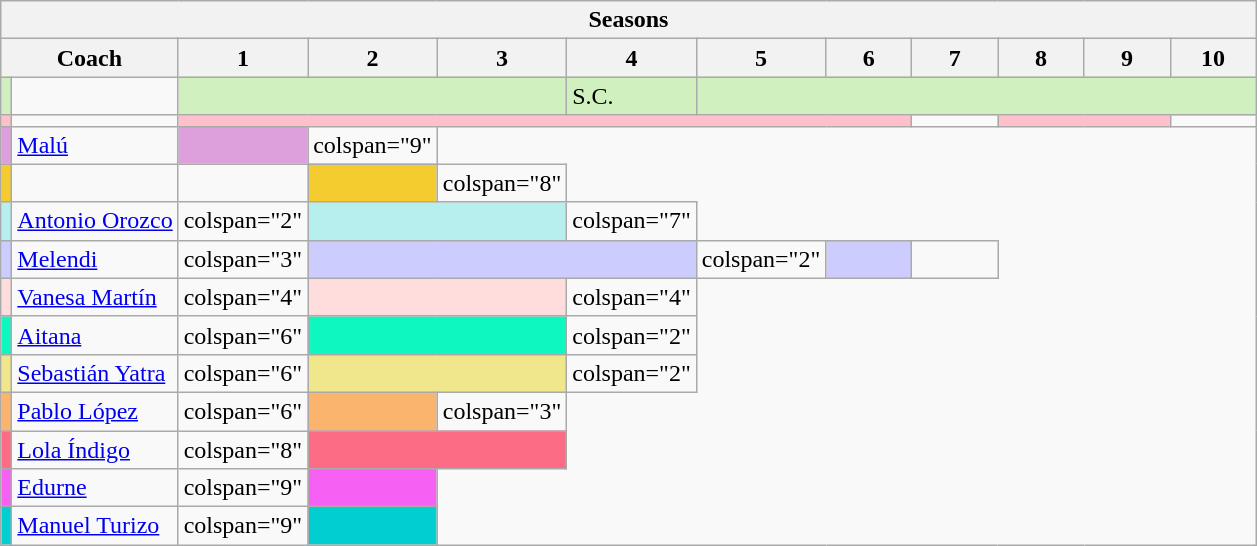<table class="wikitable">
<tr>
<th colspan="15">Seasons</th>
</tr>
<tr>
<th colspan="2">Coach</th>
<th width="50">1</th>
<th width="50">2</th>
<th width="50">3</th>
<th width="50">4</th>
<th width="50">5</th>
<th width="50">6</th>
<th width="50">7</th>
<th width="50">8</th>
<th width="50">9</th>
<th width="50">10</th>
</tr>
<tr>
<td bgcolor="#d0f0c0"></td>
<td></td>
<td colspan="3" bgcolor="#d0f0c0"></td>
<td bgcolor="#d0f0c0">S.C.</td>
<td colspan="6" bgcolor="#d0f0c0"></td>
</tr>
<tr>
<td bgcolor="pink"></td>
<td></td>
<td colspan="6" bgcolor="pink"></td>
<td></td>
<td colspan="2" bgcolor="pink"></td>
<td></td>
</tr>
<tr>
<td bgcolor="#dda0dd"></td>
<td><a href='#'>Malú</a></td>
<td bgcolor="#dda0dd"></td>
<td>colspan="9" </td>
</tr>
<tr>
<td bgcolor="#F4CC30"></td>
<td></td>
<td></td>
<td bgcolor="#F4CC30"></td>
<td>colspan="8" </td>
</tr>
<tr>
<td bgcolor="#b7efef"></td>
<td><a href='#'>Antonio Orozco</a></td>
<td>colspan="2" </td>
<td colspan="2" bgcolor="#b7efef"></td>
<td>colspan="7" </td>
</tr>
<tr>
<td bgcolor="#ccccff"></td>
<td><a href='#'>Melendi</a></td>
<td>colspan="3" </td>
<td colspan="3" bgcolor="#ccccff"></td>
<td>colspan="2" </td>
<td bgcolor="#ccccff"></td>
<td></td>
</tr>
<tr>
<td bgcolor="#ffdddd"></td>
<td><a href='#'>Vanesa Martín</a></td>
<td>colspan="4" </td>
<td colspan="2" bgcolor="#ffdddd"></td>
<td>colspan="4" </td>
</tr>
<tr>
<td bgcolor="#0ff7c0"></td>
<td><a href='#'>Aitana</a></td>
<td>colspan="6" </td>
<td colspan="2" bgcolor="#0ff7c0"></td>
<td>colspan="2" </td>
</tr>
<tr>
<td bgcolor="khaki"></td>
<td><a href='#'>Sebastián Yatra</a></td>
<td>colspan="6" </td>
<td colspan="2" bgcolor="khaki"></td>
<td>colspan="2" </td>
</tr>
<tr>
<td bgcolor="#fbb46e"></td>
<td><a href='#'>Pablo López</a></td>
<td>colspan="6" </td>
<td bgcolor="#fbb46e"></td>
<td>colspan="3" </td>
</tr>
<tr>
<td style="background:#FC6C85"></td>
<td><a href='#'>Lola Índigo</a></td>
<td>colspan="8" </td>
<td colspan="2" bgcolor="#FC6C85"></td>
</tr>
<tr>
<td style="background:#f761f3"></td>
<td><a href='#'>Edurne</a></td>
<td>colspan="9" </td>
<td colspan="1" bgcolor="#f761f3"></td>
</tr>
<tr>
<td style="background:#00ced1"></td>
<td><a href='#'>Manuel Turizo</a></td>
<td>colspan="9" </td>
<td colspan="1" style="background:#00ced1"></td>
</tr>
</table>
